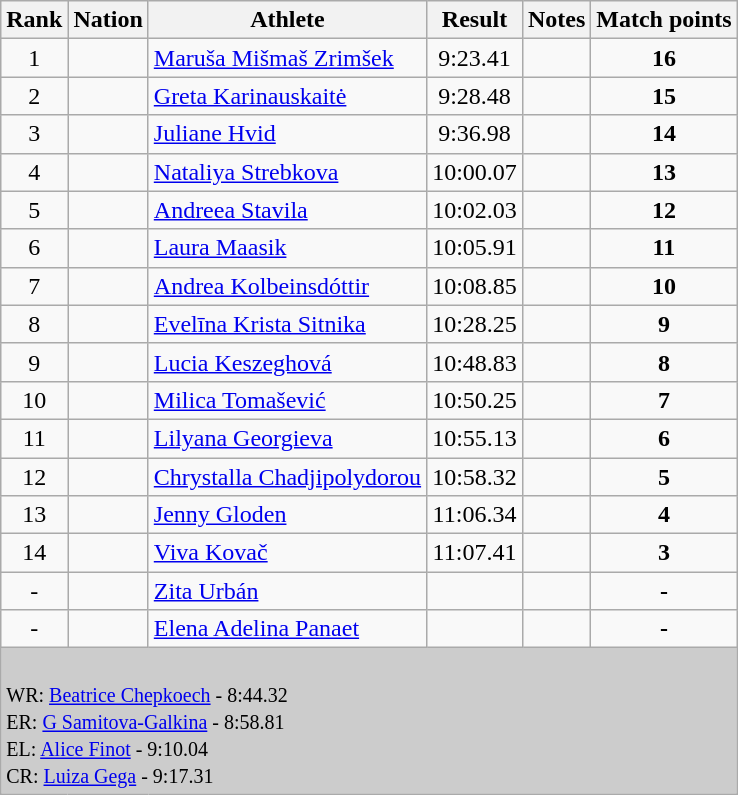<table class="wikitable sortable" style="text-align:left;">
<tr>
<th>Rank</th>
<th>Nation</th>
<th>Athlete</th>
<th>Result</th>
<th>Notes</th>
<th>Match points</th>
</tr>
<tr>
<td align=center>1</td>
<td></td>
<td><a href='#'>Maruša Mišmaš Zrimšek</a></td>
<td align=center>9:23.41</td>
<td></td>
<td align=center><strong>16</strong></td>
</tr>
<tr>
<td align=center>2</td>
<td></td>
<td><a href='#'>Greta Karinauskaitė</a></td>
<td align=center>9:28.48</td>
<td></td>
<td align=center><strong>15</strong></td>
</tr>
<tr>
<td align=center>3</td>
<td></td>
<td><a href='#'>Juliane Hvid</a></td>
<td align=center>9:36.98</td>
<td align=center></td>
<td align=center><strong>14</strong></td>
</tr>
<tr>
<td align=center>4</td>
<td></td>
<td><a href='#'>Nataliya Strebkova</a></td>
<td align=center>10:00.07</td>
<td></td>
<td align=center><strong>13</strong></td>
</tr>
<tr>
<td align=center>5</td>
<td></td>
<td><a href='#'>Andreea Stavila</a></td>
<td align=center>10:02.03</td>
<td align=center></td>
<td align=center><strong>12</strong></td>
</tr>
<tr>
<td align=center>6</td>
<td></td>
<td><a href='#'>Laura Maasik</a></td>
<td align=center>10:05.91</td>
<td></td>
<td align=center><strong>11</strong></td>
</tr>
<tr>
<td align=center>7</td>
<td></td>
<td><a href='#'>Andrea Kolbeinsdóttir</a></td>
<td align=center>10:08.85</td>
<td align=center></td>
<td align=center><strong>10</strong></td>
</tr>
<tr>
<td align=center>8</td>
<td></td>
<td><a href='#'>Evelīna Krista Sitnika</a></td>
<td align=center>10:28.25</td>
<td align=center></td>
<td align=center><strong>9</strong></td>
</tr>
<tr>
<td align=center>9</td>
<td></td>
<td><a href='#'>Lucia Keszeghová</a></td>
<td align=center>10:48.83</td>
<td align=center></td>
<td align=center><strong>8</strong></td>
</tr>
<tr>
<td align=center>10</td>
<td></td>
<td><a href='#'>Milica Tomašević</a></td>
<td align=center>10:50.25</td>
<td align=center></td>
<td align=center><strong>7</strong></td>
</tr>
<tr>
<td align=center>11</td>
<td></td>
<td><a href='#'>Lilyana Georgieva</a></td>
<td align=center>10:55.13</td>
<td></td>
<td align=center><strong>6</strong></td>
</tr>
<tr>
<td align=center>12</td>
<td></td>
<td><a href='#'>Chrystalla Chadjipolydorou</a></td>
<td align=center>10:58.32</td>
<td align=center></td>
<td align=center><strong>5</strong></td>
</tr>
<tr>
<td align=center>13</td>
<td></td>
<td><a href='#'>Jenny Gloden</a></td>
<td align=center>11:06.34</td>
<td align=center></td>
<td align=center><strong>4</strong></td>
</tr>
<tr>
<td align=center>14</td>
<td></td>
<td><a href='#'>Viva Kovač</a></td>
<td align=center>11:07.41</td>
<td></td>
<td align=center><strong>3</strong></td>
</tr>
<tr>
<td align=center>-</td>
<td></td>
<td><a href='#'>Zita Urbán</a></td>
<td align=center></td>
<td></td>
<td align=center><strong>-</strong></td>
</tr>
<tr>
<td align=center>-</td>
<td></td>
<td><a href='#'>Elena Adelina Panaet</a></td>
<td align=center></td>
<td></td>
<td align=center><strong>-</strong></td>
</tr>
<tr>
<td colspan="6" bgcolor="#cccccc"><br>
<small>WR:   <a href='#'>Beatrice Chepkoech</a> - 8:44.32<br>ER:  <a href='#'>G Samitova-Galkina</a> - 8:58.81<br></small>
<small>EL:   <a href='#'>Alice Finot</a> - 9:10.04<br>CR:  <a href='#'>Luiza Gega</a> - 9:17.31</small></td>
</tr>
</table>
